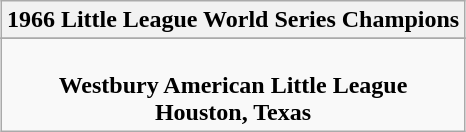<table class="wikitable" style="text-align: center; margin: 0 auto;">
<tr>
<th>1966 Little League World Series Champions</th>
</tr>
<tr>
</tr>
<tr>
<td> <br><strong>Westbury American Little League</strong><br><strong>Houston, Texas</strong></td>
</tr>
</table>
